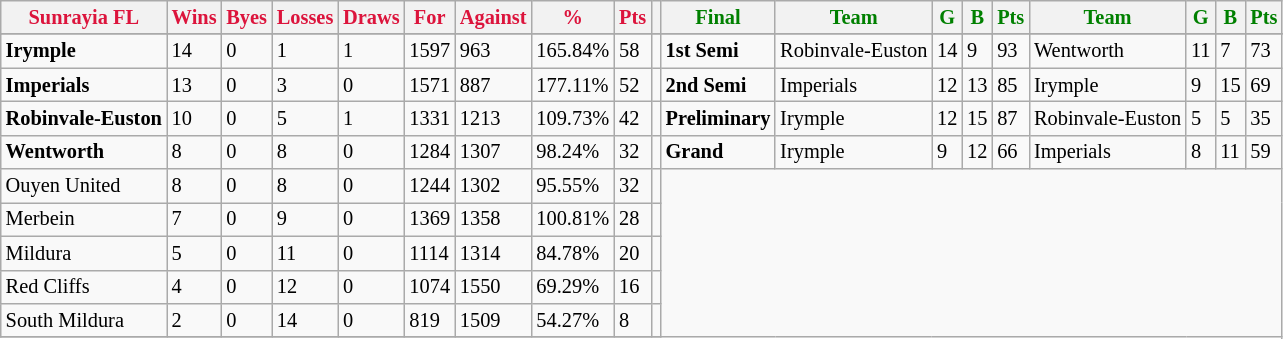<table style="font-size: 85%; text-align: left;" class="wikitable">
<tr>
<th style="color:crimson">Sunrayia FL</th>
<th style="color:crimson">Wins</th>
<th style="color:crimson">Byes</th>
<th style="color:crimson">Losses</th>
<th style="color:crimson">Draws</th>
<th style="color:crimson">For</th>
<th style="color:crimson">Against</th>
<th style="color:crimson">%</th>
<th style="color:crimson">Pts</th>
<th></th>
<th style="color:green">Final</th>
<th style="color:green">Team</th>
<th style="color:green">G</th>
<th style="color:green">B</th>
<th style="color:green">Pts</th>
<th style="color:green">Team</th>
<th style="color:green">G</th>
<th style="color:green">B</th>
<th style="color:green">Pts</th>
</tr>
<tr>
</tr>
<tr>
</tr>
<tr>
<td><strong>	Irymple	</strong></td>
<td>14</td>
<td>0</td>
<td>1</td>
<td>1</td>
<td>1597</td>
<td>963</td>
<td>165.84%</td>
<td>58</td>
<td></td>
<td><strong>1st Semi</strong></td>
<td>Robinvale-Euston</td>
<td>14</td>
<td>9</td>
<td>93</td>
<td>Wentworth</td>
<td>11</td>
<td>7</td>
<td>73</td>
</tr>
<tr>
<td><strong>	Imperials	</strong></td>
<td>13</td>
<td>0</td>
<td>3</td>
<td>0</td>
<td>1571</td>
<td>887</td>
<td>177.11%</td>
<td>52</td>
<td></td>
<td><strong>2nd Semi</strong></td>
<td>Imperials</td>
<td>12</td>
<td>13</td>
<td>85</td>
<td>Irymple</td>
<td>9</td>
<td>15</td>
<td>69</td>
</tr>
<tr>
<td><strong>	Robinvale-Euston	</strong></td>
<td>10</td>
<td>0</td>
<td>5</td>
<td>1</td>
<td>1331</td>
<td>1213</td>
<td>109.73%</td>
<td>42</td>
<td></td>
<td><strong>Preliminary</strong></td>
<td>Irymple</td>
<td>12</td>
<td>15</td>
<td>87</td>
<td>Robinvale-Euston</td>
<td>5</td>
<td>5</td>
<td>35</td>
</tr>
<tr>
<td><strong>	Wentworth	</strong></td>
<td>8</td>
<td>0</td>
<td>8</td>
<td>0</td>
<td>1284</td>
<td>1307</td>
<td>98.24%</td>
<td>32</td>
<td></td>
<td><strong>Grand</strong></td>
<td>Irymple</td>
<td>9</td>
<td>12</td>
<td>66</td>
<td>Imperials</td>
<td>8</td>
<td>11</td>
<td>59</td>
</tr>
<tr>
<td>Ouyen United</td>
<td>8</td>
<td>0</td>
<td>8</td>
<td>0</td>
<td>1244</td>
<td>1302</td>
<td>95.55%</td>
<td>32</td>
<td></td>
</tr>
<tr>
<td>Merbein</td>
<td>7</td>
<td>0</td>
<td>9</td>
<td>0</td>
<td>1369</td>
<td>1358</td>
<td>100.81%</td>
<td>28</td>
<td></td>
</tr>
<tr>
<td>Mildura</td>
<td>5</td>
<td>0</td>
<td>11</td>
<td>0</td>
<td>1114</td>
<td>1314</td>
<td>84.78%</td>
<td>20</td>
<td></td>
</tr>
<tr>
<td>Red Cliffs</td>
<td>4</td>
<td>0</td>
<td>12</td>
<td>0</td>
<td>1074</td>
<td>1550</td>
<td>69.29%</td>
<td>16</td>
<td></td>
</tr>
<tr>
<td>South Mildura</td>
<td>2</td>
<td>0</td>
<td>14</td>
<td>0</td>
<td>819</td>
<td>1509</td>
<td>54.27%</td>
<td>8</td>
<td></td>
</tr>
<tr>
</tr>
</table>
